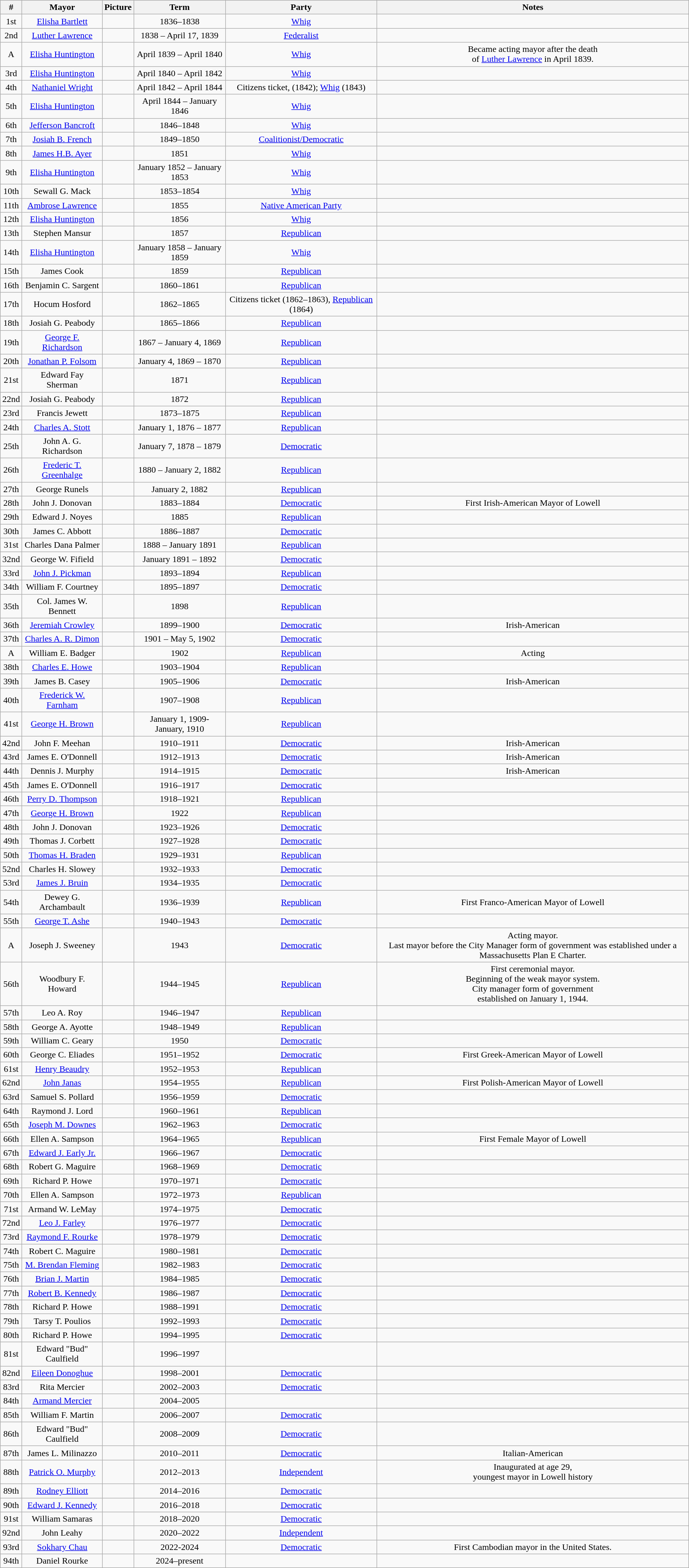<table class=wikitable style="text-align:center">
<tr>
<th>#</th>
<th>Mayor</th>
<th>Picture</th>
<th>Term</th>
<th>Party</th>
<th>Notes</th>
</tr>
<tr>
<td>1st</td>
<td><a href='#'>Elisha Bartlett</a></td>
<td></td>
<td>1836–1838</td>
<td><a href='#'>Whig</a></td>
<td></td>
</tr>
<tr>
<td>2nd</td>
<td><a href='#'>Luther Lawrence</a></td>
<td></td>
<td>1838 – April 17, 1839</td>
<td><a href='#'>Federalist</a></td>
<td></td>
</tr>
<tr>
<td>A</td>
<td><a href='#'>Elisha Huntington</a></td>
<td></td>
<td>April 1839 – April 1840</td>
<td><a href='#'>Whig</a></td>
<td>Became acting mayor after the death<br> of <a href='#'>Luther Lawrence</a> in April 1839.</td>
</tr>
<tr>
<td>3rd</td>
<td><a href='#'>Elisha Huntington</a></td>
<td></td>
<td>April 1840 – April 1842</td>
<td><a href='#'>Whig</a></td>
<td></td>
</tr>
<tr>
<td>4th</td>
<td><a href='#'>Nathaniel Wright</a></td>
<td></td>
<td>April 1842 – April 1844</td>
<td>Citizens ticket, (1842); <a href='#'>Whig</a> (1843)</td>
<td></td>
</tr>
<tr>
<td>5th</td>
<td><a href='#'>Elisha Huntington</a></td>
<td></td>
<td>April 1844 – January 1846</td>
<td><a href='#'>Whig</a></td>
<td></td>
</tr>
<tr>
<td>6th</td>
<td><a href='#'>Jefferson Bancroft</a></td>
<td></td>
<td>1846–1848</td>
<td><a href='#'>Whig</a></td>
<td></td>
</tr>
<tr>
<td>7th</td>
<td><a href='#'>Josiah B. French</a></td>
<td></td>
<td>1849–1850</td>
<td><a href='#'>Coalitionist/Democratic</a></td>
<td></td>
</tr>
<tr>
<td>8th</td>
<td><a href='#'>James H.B. Ayer</a></td>
<td></td>
<td>1851</td>
<td><a href='#'>Whig</a></td>
<td></td>
</tr>
<tr>
<td>9th</td>
<td><a href='#'>Elisha Huntington</a></td>
<td></td>
<td>January 1852 – January 1853</td>
<td><a href='#'>Whig</a></td>
<td></td>
</tr>
<tr>
<td>10th</td>
<td>Sewall G. Mack</td>
<td></td>
<td>1853–1854</td>
<td><a href='#'>Whig</a></td>
<td></td>
</tr>
<tr>
<td>11th</td>
<td><a href='#'>Ambrose Lawrence</a></td>
<td></td>
<td>1855</td>
<td><a href='#'>Native American Party</a></td>
<td></td>
</tr>
<tr>
<td>12th</td>
<td><a href='#'>Elisha Huntington</a></td>
<td></td>
<td>1856</td>
<td><a href='#'>Whig</a></td>
<td></td>
</tr>
<tr>
<td>13th</td>
<td>Stephen Mansur</td>
<td></td>
<td>1857</td>
<td><a href='#'>Republican</a></td>
<td></td>
</tr>
<tr>
<td>14th</td>
<td><a href='#'>Elisha Huntington</a></td>
<td></td>
<td>January 1858 – January 1859</td>
<td><a href='#'>Whig</a></td>
<td></td>
</tr>
<tr>
<td>15th</td>
<td>James Cook</td>
<td></td>
<td>1859</td>
<td><a href='#'>Republican</a></td>
<td></td>
</tr>
<tr>
<td>16th</td>
<td>Benjamin C. Sargent</td>
<td></td>
<td>1860–1861</td>
<td><a href='#'>Republican</a></td>
<td></td>
</tr>
<tr>
<td>17th</td>
<td>Hocum Hosford</td>
<td></td>
<td>1862–1865</td>
<td>Citizens ticket (1862–1863), <a href='#'>Republican</a> (1864)</td>
<td></td>
</tr>
<tr>
<td>18th</td>
<td>Josiah G. Peabody</td>
<td></td>
<td>1865–1866</td>
<td><a href='#'>Republican</a></td>
<td></td>
</tr>
<tr>
<td>19th</td>
<td><a href='#'>George F. Richardson</a></td>
<td></td>
<td>1867 – January 4, 1869</td>
<td><a href='#'>Republican</a></td>
<td></td>
</tr>
<tr>
<td>20th</td>
<td><a href='#'>Jonathan P. Folsom</a></td>
<td></td>
<td>January 4, 1869 – 1870</td>
<td><a href='#'>Republican</a></td>
<td></td>
</tr>
<tr>
<td>21st</td>
<td>Edward Fay Sherman</td>
<td></td>
<td>1871</td>
<td><a href='#'>Republican</a></td>
<td></td>
</tr>
<tr>
<td>22nd</td>
<td>Josiah G. Peabody</td>
<td></td>
<td>1872</td>
<td><a href='#'>Republican</a></td>
<td></td>
</tr>
<tr>
<td>23rd</td>
<td>Francis Jewett</td>
<td></td>
<td>1873–1875</td>
<td><a href='#'>Republican</a></td>
<td></td>
</tr>
<tr>
<td>24th</td>
<td><a href='#'>Charles A. Stott</a></td>
<td></td>
<td>January 1, 1876 – 1877</td>
<td><a href='#'>Republican</a></td>
<td></td>
</tr>
<tr>
<td>25th</td>
<td>John A. G. Richardson</td>
<td></td>
<td>January 7, 1878 – 1879</td>
<td><a href='#'>Democratic</a></td>
<td></td>
</tr>
<tr>
<td>26th</td>
<td><a href='#'>Frederic T. Greenhalge</a></td>
<td></td>
<td>1880 – January 2, 1882</td>
<td><a href='#'>Republican</a></td>
<td></td>
</tr>
<tr>
<td>27th</td>
<td>George Runels</td>
<td></td>
<td>January 2, 1882</td>
<td><a href='#'>Republican</a></td>
<td></td>
</tr>
<tr>
<td>28th</td>
<td>John J. Donovan</td>
<td></td>
<td>1883–1884</td>
<td><a href='#'>Democratic</a></td>
<td>First Irish-American Mayor of Lowell </td>
</tr>
<tr>
<td>29th</td>
<td>Edward J. Noyes</td>
<td></td>
<td>1885</td>
<td><a href='#'>Republican</a></td>
<td></td>
</tr>
<tr>
<td>30th</td>
<td>James C. Abbott</td>
<td></td>
<td>1886–1887</td>
<td><a href='#'>Democratic</a></td>
<td></td>
</tr>
<tr>
<td>31st</td>
<td>Charles Dana Palmer</td>
<td></td>
<td>1888 – January 1891</td>
<td><a href='#'>Republican</a></td>
<td></td>
</tr>
<tr>
<td>32nd</td>
<td>George W. Fifield</td>
<td></td>
<td>January 1891 – 1892</td>
<td><a href='#'>Democratic</a></td>
<td></td>
</tr>
<tr>
<td>33rd</td>
<td><a href='#'>John J. Pickman</a></td>
<td></td>
<td>1893–1894</td>
<td><a href='#'>Republican</a></td>
<td></td>
</tr>
<tr>
<td>34th</td>
<td>William F. Courtney</td>
<td></td>
<td>1895–1897</td>
<td><a href='#'>Democratic</a></td>
<td></td>
</tr>
<tr>
<td>35th</td>
<td>Col. James W. Bennett</td>
<td></td>
<td>1898</td>
<td><a href='#'>Republican</a></td>
<td></td>
</tr>
<tr>
<td>36th</td>
<td><a href='#'>Jeremiah Crowley</a></td>
<td></td>
<td>1899–1900</td>
<td><a href='#'>Democratic</a></td>
<td>Irish-American</td>
</tr>
<tr>
<td>37th</td>
<td><a href='#'>Charles A. R. Dimon</a></td>
<td></td>
<td>1901 – May 5, 1902</td>
<td><a href='#'>Democratic</a></td>
<td></td>
</tr>
<tr>
<td>A</td>
<td>William E. Badger</td>
<td></td>
<td>1902</td>
<td><a href='#'>Republican</a></td>
<td>Acting</td>
</tr>
<tr>
<td>38th</td>
<td><a href='#'>Charles E. Howe</a></td>
<td></td>
<td>1903–1904</td>
<td><a href='#'>Republican</a></td>
<td></td>
</tr>
<tr>
<td>39th</td>
<td>James B. Casey</td>
<td></td>
<td>1905–1906</td>
<td><a href='#'>Democratic</a></td>
<td>Irish-American</td>
</tr>
<tr>
<td>40th</td>
<td><a href='#'>Frederick W. Farnham</a></td>
<td></td>
<td>1907–1908</td>
<td><a href='#'>Republican</a></td>
<td></td>
</tr>
<tr>
<td>41st</td>
<td><a href='#'>George H. Brown</a></td>
<td></td>
<td>January 1, 1909-January, 1910</td>
<td><a href='#'>Republican</a></td>
<td></td>
</tr>
<tr>
<td>42nd</td>
<td>John F. Meehan</td>
<td></td>
<td>1910–1911</td>
<td><a href='#'>Democratic</a></td>
<td>Irish-American</td>
</tr>
<tr>
<td>43rd</td>
<td>James E. O'Donnell</td>
<td></td>
<td>1912–1913</td>
<td><a href='#'>Democratic</a></td>
<td>Irish-American</td>
</tr>
<tr>
<td>44th</td>
<td>Dennis J. Murphy</td>
<td></td>
<td>1914–1915</td>
<td><a href='#'>Democratic</a></td>
<td>Irish-American</td>
</tr>
<tr>
<td>45th</td>
<td>James E. O'Donnell</td>
<td></td>
<td>1916–1917</td>
<td><a href='#'>Democratic</a></td>
<td></td>
</tr>
<tr>
<td>46th</td>
<td><a href='#'>Perry D. Thompson</a></td>
<td></td>
<td>1918–1921</td>
<td><a href='#'>Republican</a></td>
<td></td>
</tr>
<tr>
<td>47th</td>
<td><a href='#'>George H. Brown</a></td>
<td></td>
<td>1922</td>
<td><a href='#'>Republican</a></td>
<td></td>
</tr>
<tr>
<td>48th</td>
<td>John J. Donovan</td>
<td></td>
<td>1923–1926</td>
<td><a href='#'>Democratic</a></td>
<td></td>
</tr>
<tr>
<td>49th</td>
<td>Thomas J. Corbett</td>
<td></td>
<td>1927–1928</td>
<td><a href='#'>Democratic</a></td>
<td></td>
</tr>
<tr>
<td>50th</td>
<td><a href='#'>Thomas H. Braden</a></td>
<td></td>
<td>1929–1931</td>
<td><a href='#'>Republican</a></td>
<td></td>
</tr>
<tr>
<td>52nd</td>
<td>Charles H. Slowey</td>
<td></td>
<td>1932–1933</td>
<td><a href='#'>Democratic</a></td>
<td></td>
</tr>
<tr>
<td>53rd</td>
<td><a href='#'>James J. Bruin</a></td>
<td></td>
<td>1934–1935</td>
<td><a href='#'>Democratic</a></td>
<td></td>
</tr>
<tr>
<td>54th</td>
<td>Dewey G. Archambault</td>
<td></td>
<td>1936–1939</td>
<td><a href='#'>Republican</a></td>
<td>First Franco-American Mayor of Lowell</td>
</tr>
<tr>
<td>55th</td>
<td><a href='#'>George T. Ashe</a></td>
<td></td>
<td>1940–1943</td>
<td><a href='#'>Democratic</a></td>
<td></td>
</tr>
<tr>
<td>A</td>
<td>Joseph J. Sweeney</td>
<td></td>
<td>1943</td>
<td><a href='#'>Democratic</a></td>
<td>Acting mayor.<br>Last mayor before the City Manager form of government was established under a Massachusetts Plan E Charter.</td>
</tr>
<tr>
<td>56th</td>
<td>Woodbury F. Howard</td>
<td></td>
<td>1944–1945</td>
<td><a href='#'>Republican</a></td>
<td>First ceremonial mayor.<br>Beginning of the weak mayor system.<br>City manager form of government<br> established on January 1, 1944.</td>
</tr>
<tr>
<td>57th</td>
<td>Leo A. Roy</td>
<td></td>
<td>1946–1947</td>
<td><a href='#'>Republican</a></td>
<td></td>
</tr>
<tr>
<td>58th</td>
<td>George A. Ayotte</td>
<td></td>
<td>1948–1949</td>
<td><a href='#'>Republican</a></td>
<td></td>
</tr>
<tr>
<td>59th</td>
<td>William C. Geary</td>
<td></td>
<td>1950</td>
<td><a href='#'>Democratic</a></td>
<td></td>
</tr>
<tr>
<td>60th</td>
<td>George C. Eliades</td>
<td></td>
<td>1951–1952</td>
<td><a href='#'>Democratic</a></td>
<td>First Greek-American Mayor of Lowell </td>
</tr>
<tr>
<td>61st</td>
<td><a href='#'>Henry Beaudry</a></td>
<td></td>
<td>1952–1953</td>
<td><a href='#'>Republican</a></td>
<td></td>
</tr>
<tr>
<td>62nd</td>
<td><a href='#'>John Janas</a></td>
<td></td>
<td>1954–1955</td>
<td><a href='#'>Republican</a></td>
<td>First Polish-American Mayor of Lowell </td>
</tr>
<tr>
<td>63rd</td>
<td>Samuel S. Pollard</td>
<td></td>
<td>1956–1959</td>
<td><a href='#'>Democratic</a></td>
<td></td>
</tr>
<tr>
<td>64th</td>
<td>Raymond J. Lord</td>
<td></td>
<td>1960–1961</td>
<td><a href='#'>Republican</a></td>
<td></td>
</tr>
<tr>
<td>65th</td>
<td><a href='#'>Joseph M. Downes</a></td>
<td></td>
<td>1962–1963</td>
<td><a href='#'>Democratic</a></td>
<td></td>
</tr>
<tr>
<td>66th</td>
<td>Ellen A. Sampson</td>
<td></td>
<td>1964–1965</td>
<td><a href='#'>Republican</a></td>
<td>First Female Mayor of Lowell</td>
</tr>
<tr>
<td>67th</td>
<td><a href='#'>Edward J. Early Jr.</a></td>
<td></td>
<td>1966–1967</td>
<td><a href='#'>Democratic</a></td>
<td></td>
</tr>
<tr>
<td>68th</td>
<td>Robert G. Maguire</td>
<td></td>
<td>1968–1969</td>
<td><a href='#'>Democratic</a></td>
<td></td>
</tr>
<tr>
<td>69th</td>
<td>Richard P. Howe</td>
<td></td>
<td>1970–1971</td>
<td><a href='#'>Democratic</a></td>
<td></td>
</tr>
<tr>
<td>70th</td>
<td>Ellen A. Sampson</td>
<td></td>
<td>1972–1973</td>
<td><a href='#'>Republican</a></td>
<td></td>
</tr>
<tr>
<td>71st</td>
<td>Armand W. LeMay</td>
<td></td>
<td>1974–1975</td>
<td><a href='#'>Democratic</a></td>
<td></td>
</tr>
<tr>
<td>72nd</td>
<td><a href='#'>Leo J. Farley</a></td>
<td></td>
<td>1976–1977</td>
<td><a href='#'>Democratic</a></td>
<td></td>
</tr>
<tr>
<td>73rd</td>
<td><a href='#'>Raymond F. Rourke</a></td>
<td></td>
<td>1978–1979</td>
<td><a href='#'>Democratic</a></td>
<td></td>
</tr>
<tr>
<td>74th</td>
<td>Robert C. Maguire</td>
<td></td>
<td>1980–1981</td>
<td><a href='#'>Democratic</a></td>
<td></td>
</tr>
<tr>
<td>75th</td>
<td><a href='#'>M. Brendan Fleming</a></td>
<td></td>
<td>1982–1983</td>
<td><a href='#'>Democratic</a></td>
<td></td>
</tr>
<tr>
<td>76th</td>
<td><a href='#'>Brian J. Martin</a></td>
<td></td>
<td>1984–1985</td>
<td><a href='#'>Democratic</a></td>
<td></td>
</tr>
<tr>
<td>77th</td>
<td><a href='#'>Robert B. Kennedy</a></td>
<td></td>
<td>1986–1987</td>
<td><a href='#'>Democratic</a></td>
<td></td>
</tr>
<tr>
<td>78th</td>
<td>Richard P. Howe</td>
<td></td>
<td>1988–1991</td>
<td><a href='#'>Democratic</a></td>
<td></td>
</tr>
<tr>
<td>79th</td>
<td>Tarsy T. Poulios</td>
<td></td>
<td>1992–1993</td>
<td><a href='#'>Democratic</a></td>
<td></td>
</tr>
<tr>
<td>80th</td>
<td>Richard P. Howe</td>
<td></td>
<td>1994–1995</td>
<td><a href='#'>Democratic</a></td>
<td></td>
</tr>
<tr>
<td>81st</td>
<td>Edward "Bud" Caulfield</td>
<td></td>
<td>1996–1997</td>
<td></td>
<td></td>
</tr>
<tr>
<td>82nd</td>
<td><a href='#'>Eileen Donoghue</a></td>
<td></td>
<td>1998–2001</td>
<td><a href='#'>Democratic</a></td>
<td></td>
</tr>
<tr>
<td>83rd</td>
<td>Rita Mercier</td>
<td></td>
<td>2002–2003</td>
<td><a href='#'>Democratic</a></td>
<td></td>
</tr>
<tr>
<td>84th</td>
<td><a href='#'>Armand Mercier</a></td>
<td></td>
<td>2004–2005</td>
<td></td>
<td></td>
</tr>
<tr>
<td>85th</td>
<td>William F. Martin</td>
<td></td>
<td>2006–2007</td>
<td><a href='#'>Democratic</a></td>
<td></td>
</tr>
<tr>
<td>86th</td>
<td>Edward "Bud" Caulfield</td>
<td></td>
<td>2008–2009</td>
<td><a href='#'>Democratic</a></td>
<td></td>
</tr>
<tr>
<td>87th</td>
<td>James L. Milinazzo</td>
<td></td>
<td>2010–2011</td>
<td><a href='#'>Democratic</a></td>
<td>Italian-American</td>
</tr>
<tr>
<td>88th</td>
<td><a href='#'>Patrick O. Murphy</a></td>
<td></td>
<td>2012–2013</td>
<td><a href='#'>Independent</a></td>
<td>Inaugurated at age 29,<br>youngest mayor in Lowell history</td>
</tr>
<tr>
<td>89th</td>
<td><a href='#'>Rodney Elliott</a></td>
<td></td>
<td>2014–2016</td>
<td><a href='#'>Democratic</a></td>
<td></td>
</tr>
<tr>
<td>90th</td>
<td><a href='#'>Edward J. Kennedy</a></td>
<td></td>
<td>2016–2018</td>
<td><a href='#'>Democratic</a></td>
<td></td>
</tr>
<tr>
<td>91st</td>
<td>William Samaras</td>
<td></td>
<td>2018–2020</td>
<td><a href='#'>Democratic</a></td>
<td></td>
</tr>
<tr>
<td>92nd</td>
<td>John Leahy</td>
<td></td>
<td>2020–2022</td>
<td><a href='#'>Independent</a></td>
<td></td>
</tr>
<tr>
<td>93rd</td>
<td><a href='#'>Sokhary Chau</a></td>
<td></td>
<td>2022-2024</td>
<td><a href='#'>Democratic</a></td>
<td>First Cambodian mayor in the United States.</td>
</tr>
<tr>
<td>94th</td>
<td>Daniel Rourke</td>
<td></td>
<td>2024–present</td>
<td></td>
<td></td>
</tr>
</table>
